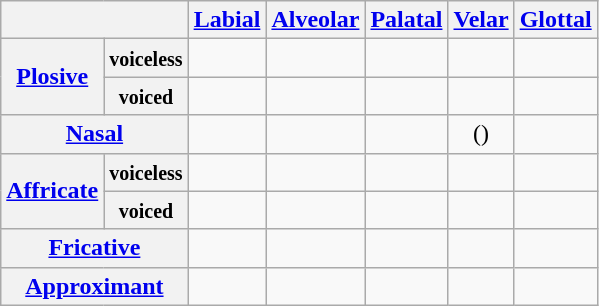<table class="wikitable" style="text-align:center">
<tr>
<th colspan="2"></th>
<th><a href='#'>Labial</a></th>
<th><a href='#'>Alveolar</a></th>
<th><a href='#'>Palatal</a></th>
<th><a href='#'>Velar</a></th>
<th><a href='#'>Glottal</a></th>
</tr>
<tr>
<th rowspan="2"><a href='#'>Plosive</a></th>
<th><small>voiceless</small></th>
<td></td>
<td></td>
<td></td>
<td></td>
<td></td>
</tr>
<tr>
<th><small>voiced</small></th>
<td></td>
<td></td>
<td></td>
<td></td>
<td></td>
</tr>
<tr>
<th colspan="2"><a href='#'>Nasal</a></th>
<td width="20px" style="border-right: 0;"></td>
<td width="20px" style="border-right: 0;"></td>
<td></td>
<td width="20px" style="border-right: 0;">()</td>
<td></td>
</tr>
<tr>
<th rowspan="2"><a href='#'>Affricate</a></th>
<th><small>voiceless</small></th>
<td></td>
<td></td>
<td></td>
<td></td>
<td></td>
</tr>
<tr>
<th><small>voiced</small></th>
<td></td>
<td></td>
<td></td>
<td></td>
<td></td>
</tr>
<tr>
<th colspan="2"><a href='#'>Fricative</a></th>
<td style="border-right: 0;"></td>
<td style="border-right: 0;"></td>
<td></td>
<td style="border-right: 0;"></td>
<td></td>
</tr>
<tr>
<th colspan="2"><a href='#'>Approximant</a></th>
<td></td>
<td></td>
<td></td>
<td></td>
<td></td>
</tr>
</table>
